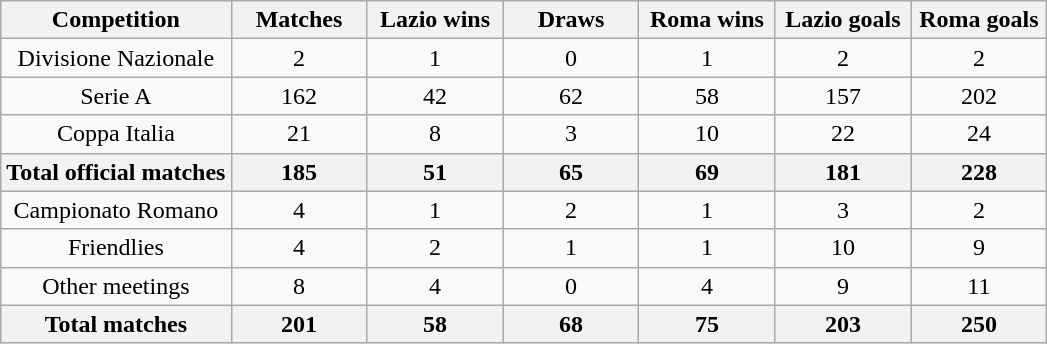<table class="wikitable" style="text-align: center">
<tr>
<th>Competition</th>
<th width="13%">Matches</th>
<th width="13%">Lazio wins</th>
<th width="13%">Draws</th>
<th width="13%">Roma wins</th>
<th width="13%">Lazio goals</th>
<th width="13%">Roma goals</th>
</tr>
<tr>
<td>Divisione Nazionale</td>
<td>2</td>
<td>1</td>
<td>0</td>
<td>1</td>
<td>2</td>
<td>2</td>
</tr>
<tr>
<td>Serie A</td>
<td>162</td>
<td>42</td>
<td>62</td>
<td>58</td>
<td>157</td>
<td>202</td>
</tr>
<tr>
<td>Coppa Italia</td>
<td>21</td>
<td>8</td>
<td>3</td>
<td>10</td>
<td>22</td>
<td>24</td>
</tr>
<tr bgcolor=E9E9E9>
<th>Total official matches</th>
<th>185</th>
<th>51</th>
<th>65</th>
<th>69</th>
<th>181</th>
<th>228</th>
</tr>
<tr>
<td>Campionato Romano</td>
<td>4</td>
<td>1</td>
<td>2</td>
<td>1</td>
<td>3</td>
<td>2</td>
</tr>
<tr>
<td>Friendlies</td>
<td>4</td>
<td>2</td>
<td>1</td>
<td>1</td>
<td>10</td>
<td>9</td>
</tr>
<tr>
<td>Other meetings</td>
<td>8</td>
<td>4</td>
<td>0</td>
<td>4</td>
<td>9</td>
<td>11</td>
</tr>
<tr bgcolor=E9E9E9>
<th>Total matches</th>
<th>201</th>
<th>58</th>
<th>68</th>
<th>75</th>
<th>203</th>
<th>250</th>
</tr>
</table>
